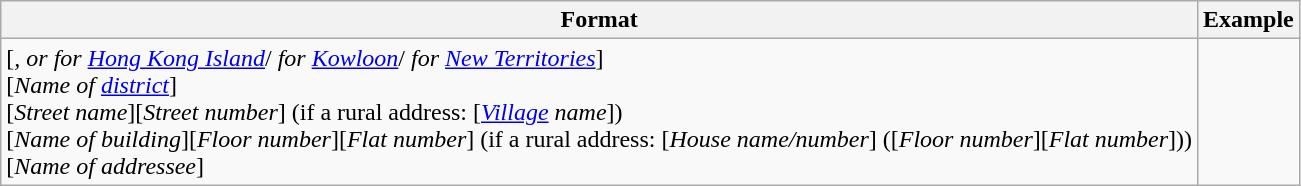<table class="wikitable">
<tr>
<th>Format</th>
<th>Example</th>
</tr>
<tr>
<td>[<em>,</em>  <em>or</em>  <em>for <a href='#'>Hong Kong Island</a></em>/ <em>for <a href='#'>Kowloon</a></em>/ <em>for <a href='#'>New Territories</a></em>]<br>[<em>Name of <a href='#'>district</a></em>]<br>[<em>Street name</em>][<em>Street number</em>] (if a rural address: [<em><a href='#'>Village</a> name</em>])<br>[<em>Name of building</em>][<em>Floor number</em>][<em>Flat number</em>] (if a rural address: [<em>House name/number</em>] ([<em>Floor number</em>][<em>Flat number</em>]))<br>[<em>Name of addressee</em>]</td>
<td></td>
</tr>
</table>
